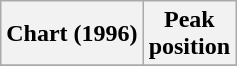<table class="wikitable sortable plainrowheaders" style="text-align:center">
<tr>
<th scope="col">Chart (1996)</th>
<th scope="col">Peak<br>position</th>
</tr>
<tr>
</tr>
</table>
